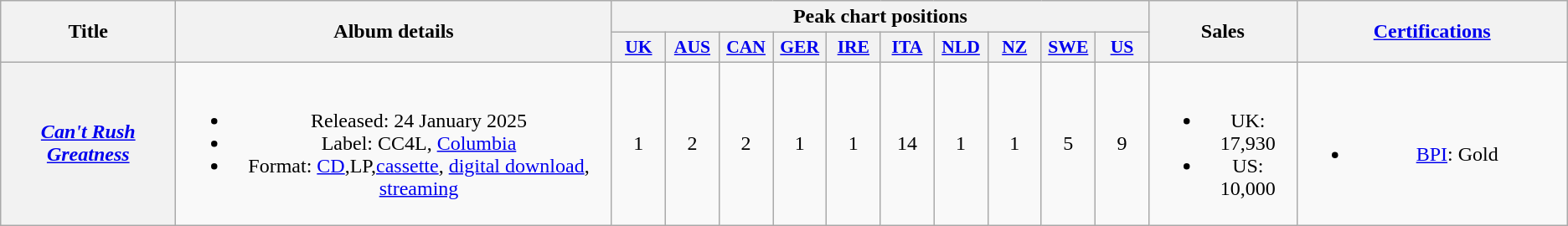<table class="wikitable plainrowheaders" style="text-align:center;">
<tr>
<th scope="col" rowspan="2">Title</th>
<th scope="col" rowspan="2">Album details</th>
<th scope="col" colspan="10">Peak chart positions</th>
<th scope="col" rowspan="2">Sales</th>
<th scope="col" rowspan="2" style="width:13em;"><a href='#'>Certifications</a></th>
</tr>
<tr>
<th scope="col" style="width:2.5em;font-size:90%;"><a href='#'>UK</a><br></th>
<th scope="col" style="width:2.5em;font-size:90%;"><a href='#'>AUS</a><br></th>
<th scope="col" style="width:2.5em;font-size:90%;"><a href='#'>CAN</a><br></th>
<th scope="col" style="width:2.5em;font-size:90%;"><a href='#'>GER</a><br></th>
<th scope="col" style="width:2.5em;font-size:90%;"><a href='#'>IRE</a><br></th>
<th scope="col" style="width:2.5em;font-size:90%;"><a href='#'>ITA</a><br></th>
<th scope="col" style="width:2.5em;font-size:90%;"><a href='#'>NLD</a><br></th>
<th scope="col" style="width:2.5em;font-size:90%;"><a href='#'>NZ</a><br></th>
<th scope="col" style="width:2.5em;font-size:90%;"><a href='#'>SWE</a><br></th>
<th scope="col" style="width:2.5em;font-size:90%;"><a href='#'>US</a><br></th>
</tr>
<tr>
<th scope="row"><em><a href='#'>Can't Rush Greatness</a></em></th>
<td><br><ul><li>Released: 24 January 2025</li><li>Label: CC4L, <a href='#'>Columbia</a></li><li>Format: <a href='#'>CD</a>,LP,<a href='#'>cassette</a>, <a href='#'>digital download</a>, <a href='#'>streaming</a></li></ul></td>
<td>1</td>
<td>2</td>
<td>2</td>
<td>1</td>
<td>1</td>
<td>14</td>
<td>1</td>
<td>1</td>
<td>5</td>
<td>9</td>
<td><br><ul><li>UK: 17,930</li><li>US: 10,000</li></ul></td>
<td><br><ul><li><a href='#'>BPI</a>: Gold</li></ul></td>
</tr>
</table>
